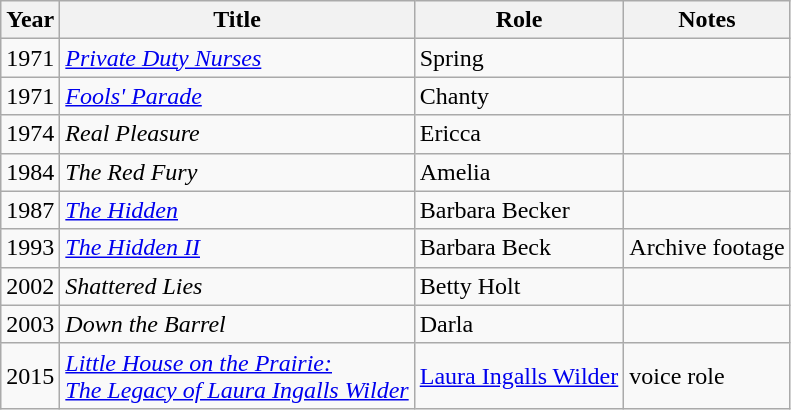<table class="wikitable sortable">
<tr>
<th>Year</th>
<th>Title</th>
<th>Role</th>
<th>Notes</th>
</tr>
<tr>
<td>1971</td>
<td><em><a href='#'>Private Duty Nurses</a></em></td>
<td>Spring</td>
<td></td>
</tr>
<tr>
<td>1971</td>
<td><em><a href='#'>Fools' Parade</a></em></td>
<td>Chanty</td>
<td></td>
</tr>
<tr>
<td>1974</td>
<td><em>Real Pleasure</em></td>
<td>Ericca</td>
<td></td>
</tr>
<tr>
<td>1984</td>
<td><em>The Red Fury</em></td>
<td>Amelia</td>
<td></td>
</tr>
<tr>
<td>1987</td>
<td><a href='#'><em>The Hidden</em></a></td>
<td>Barbara Becker</td>
<td></td>
</tr>
<tr>
<td>1993</td>
<td><em><a href='#'>The Hidden II</a></em></td>
<td>Barbara Beck</td>
<td>Archive footage</td>
</tr>
<tr>
<td>2002</td>
<td><em>Shattered Lies</em></td>
<td>Betty Holt</td>
<td></td>
</tr>
<tr>
<td>2003</td>
<td><em>Down the Barrel</em></td>
<td>Darla</td>
<td></td>
</tr>
<tr>
<td>2015</td>
<td><em><a href='#'>Little House on the Prairie:<br>The Legacy of Laura Ingalls Wilder</a></em></td>
<td><a href='#'>Laura Ingalls Wilder</a></td>
<td>voice role</td>
</tr>
</table>
